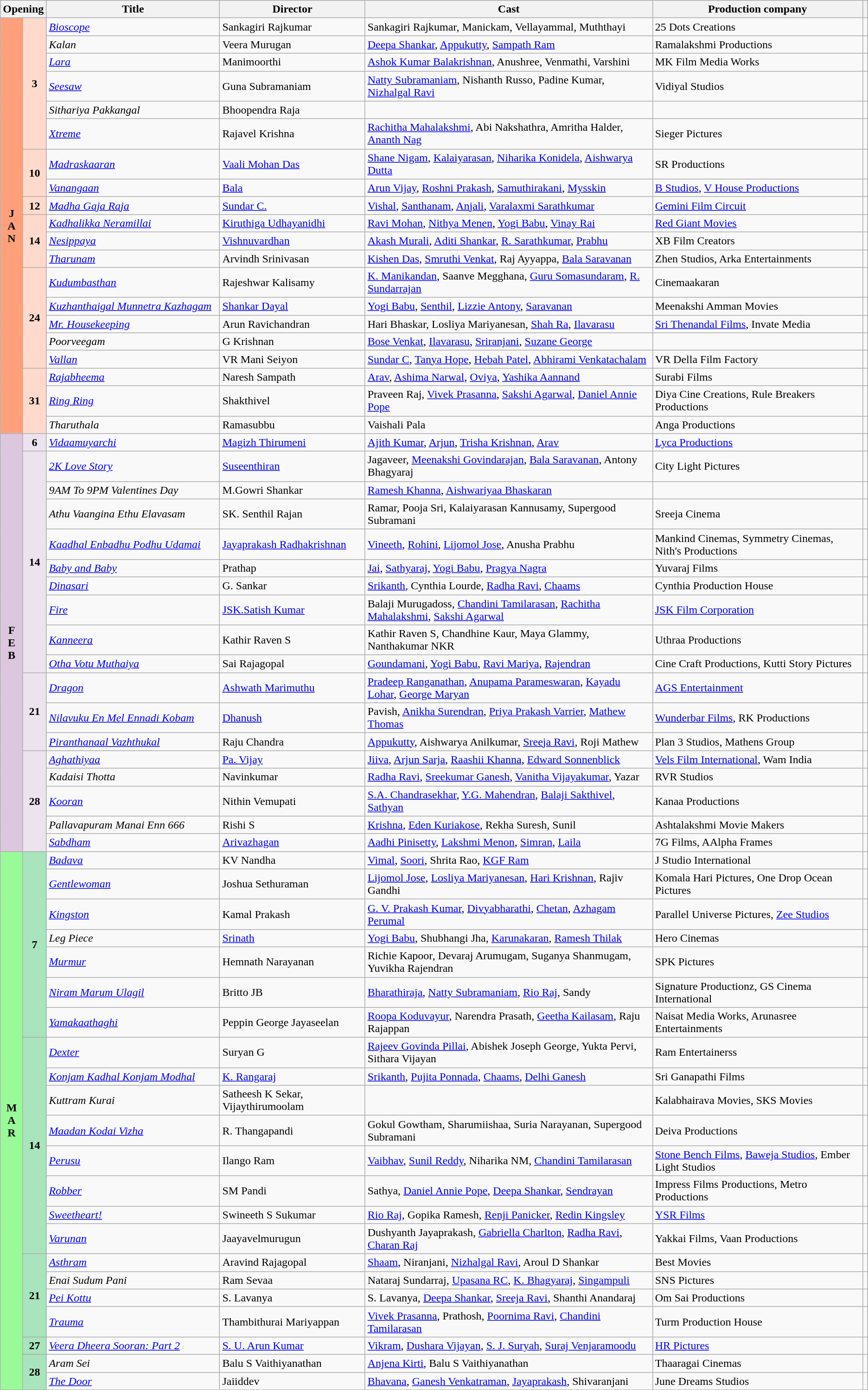<table class="wikitable sortable">
<tr>
<th colspan="2">Opening</th>
<th style="width:20%;">Title</th>
<th>Director</th>
<th>Cast</th>
<th>Production company</th>
<th class="unsortable"></th>
</tr>
<tr>
<td rowspan="20" style="text-align:center;background:#ffa07a;textcolor:#000;"><strong>J<br>A<br>N</strong></td>
<td rowspan="6" style="text-align:center;background:#ffdacc;"><strong>3</strong></td>
<td><em><a href='#'>Bioscope</a></em></td>
<td>Sankagiri Rajkumar</td>
<td>Sankagiri Rajkumar, Manickam, Vellayammal, Muththayi</td>
<td>25 Dots Creations</td>
<td style="text-align:center;"></td>
</tr>
<tr>
<td><em>Kalan</em></td>
<td>Veera Murugan</td>
<td><a href='#'>Deepa Shankar</a>, <a href='#'>Appukutty</a>, <a href='#'>Sampath Ram</a></td>
<td>Ramalakshmi Productions</td>
<td style="text-align:center;"></td>
</tr>
<tr>
<td><em><a href='#'>Lara</a></em></td>
<td>Manimoorthi</td>
<td><a href='#'>Ashok Kumar Balakrishnan</a>,  Anushree, Venmathi, Varshini</td>
<td>MK Film Media Works</td>
<td style="text-align:center;"></td>
</tr>
<tr>
<td><em><a href='#'>Seesaw</a></em></td>
<td>Guna Subramaniam</td>
<td><a href='#'>Natty Subramaniam</a>, Nishanth Russo, Padine Kumar, <a href='#'>Nizhalgal Ravi</a></td>
<td>Vidiyal Studios</td>
<td style="text-align:center;"></td>
</tr>
<tr>
<td><em>Sithariya Pakkangal</em></td>
<td>Bhoopendra Raja</td>
<td></td>
<td></td>
<td style="text-align:center;"></td>
</tr>
<tr>
<td><a href='#'><em>Xtreme</em></a></td>
<td>Rajavel Krishna</td>
<td><a href='#'>Rachitha Mahalakshmi</a>, Abi Nakshathra, Amritha Halder, <a href='#'>Ananth Nag</a></td>
<td>Sieger Pictures</td>
<td style="text-align:center;"></td>
</tr>
<tr>
<td rowspan="2" style="text-align:center;background:#ffdacc;"><strong>10</strong></td>
<td><em><a href='#'>Madraskaaran</a></em></td>
<td><a href='#'>Vaali Mohan Das</a></td>
<td><a href='#'>Shane Nigam</a>, <a href='#'>Kalaiyarasan</a>, <a href='#'>Niharika Konidela</a>, <a href='#'>Aishwarya Dutta</a></td>
<td>SR Productions</td>
<td style="text-align:center;"></td>
</tr>
<tr>
<td><em><a href='#'>Vanangaan</a></em></td>
<td><a href='#'>Bala</a></td>
<td><a href='#'>Arun Vijay</a>, <a href='#'>Roshni Prakash</a>, <a href='#'>Samuthirakani</a>, <a href='#'>Mysskin</a></td>
<td><a href='#'>B Studios</a>, <a href='#'>V House Productions</a></td>
<td style="text-align:center;"></td>
</tr>
<tr>
<td style="text-align:center;background:#ffdacc;"><strong>12</strong></td>
<td><em><a href='#'>Madha Gaja Raja</a></em></td>
<td><a href='#'>Sundar C.</a></td>
<td><a href='#'>Vishal</a>, <a href='#'>Santhanam</a>, <a href='#'>Anjali</a>, <a href='#'>Varalaxmi Sarathkumar</a></td>
<td><a href='#'>Gemini Film Circuit</a></td>
<td style="text-align:center;"></td>
</tr>
<tr>
<td rowspan="3" style="text-align:center;background:#ffdacc;"><strong>14</strong></td>
<td><em><a href='#'>Kadhalikka Neramillai</a></em></td>
<td><a href='#'>Kiruthiga Udhayanidhi</a></td>
<td><a href='#'>Ravi Mohan</a>, <a href='#'>Nithya Menen</a>, <a href='#'>Yogi Babu</a>, <a href='#'>Vinay Rai</a></td>
<td><a href='#'>Red Giant Movies</a></td>
<td style="text-align:center;"></td>
</tr>
<tr>
<td><em><a href='#'>Nesippaya</a></em></td>
<td><a href='#'>Vishnuvardhan</a></td>
<td><a href='#'>Akash Murali</a>, <a href='#'>Aditi Shankar</a>, <a href='#'>R. Sarathkumar</a>, <a href='#'>Prabhu</a></td>
<td>XB Film Creators</td>
<td style="text-align:center;"></td>
</tr>
<tr>
<td><em><a href='#'>Tharunam</a></em></td>
<td>Arvindh Srinivasan</td>
<td><a href='#'>Kishen Das</a>, <a href='#'>Smruthi Venkat</a>, Raj Ayyappa, <a href='#'>Bala Saravanan</a></td>
<td>Zhen Studios, Arka Entertainments</td>
<td style="text-align:center;"></td>
</tr>
<tr>
<td rowspan="5" style="text-align:center;background:#ffdacc;"><strong>24</strong></td>
<td><em><a href='#'>Kudumbasthan</a></em></td>
<td>Rajeshwar Kalisamy</td>
<td><a href='#'>K. Manikandan</a>, Saanve Megghana, <a href='#'>Guru Somasundaram</a>, <a href='#'>R. Sundarrajan</a></td>
<td>Cinemaakaran</td>
<td style="text-align:center;"></td>
</tr>
<tr>
<td><em><a href='#'>Kuzhanthaigal Munnetra Kazhagam</a></em></td>
<td><a href='#'>Shankar Dayal</a></td>
<td><a href='#'>Yogi Babu</a>, <a href='#'>Senthil</a>, <a href='#'>Lizzie Antony</a>, <a href='#'>Saravanan</a></td>
<td>Meenakshi Amman Movies</td>
<td style="text-align:center;"></td>
</tr>
<tr>
<td><em><a href='#'>Mr. Housekeeping</a></em></td>
<td>Arun Ravichandran</td>
<td>Hari Bhaskar, Losliya Mariyanesan, <a href='#'>Shah Ra</a>, <a href='#'>Ilavarasu</a></td>
<td><a href='#'>Sri Thenandal Films</a>, Invate Media</td>
<td style="text-align:center;"></td>
</tr>
<tr>
<td><em>Poorveegam</em></td>
<td>G Krishnan</td>
<td><a href='#'>Bose Venkat</a>, <a href='#'>Ilavarasu</a>, <a href='#'>Sriranjani</a>, <a href='#'>Suzane George</a></td>
<td></td>
<td style="text-align:center;"></td>
</tr>
<tr>
<td><em><a href='#'>Vallan</a></em></td>
<td>VR Mani Seiyon</td>
<td><a href='#'>Sundar C</a>, <a href='#'>Tanya Hope</a>, <a href='#'>Hebah Patel</a>, <a href='#'>Abhirami Venkatachalam</a></td>
<td>VR Della Film Factory</td>
<td style="text-align:center;"></td>
</tr>
<tr>
<td rowspan="3" style="text-align:center;background:#ffdacc;"><strong>31</strong></td>
<td><em><a href='#'>Rajabheema</a></em></td>
<td>Naresh Sampath</td>
<td><a href='#'>Arav</a>, <a href='#'>Ashima Narwal</a>, <a href='#'>Oviya</a>, <a href='#'>Yashika Aannand</a></td>
<td>Surabi Films</td>
<td style="text-align:center;"></td>
</tr>
<tr>
<td><em><a href='#'>Ring Ring</a></em></td>
<td>Shakthivel</td>
<td>Praveen Raj, <a href='#'>Vivek Prasanna</a>, <a href='#'>Sakshi Agarwal</a>, <a href='#'>Daniel Annie Pope</a></td>
<td>Diya Cine Creations, Rule Breakers Productions</td>
<td style="text-align:center;"></td>
</tr>
<tr>
<td><em>Tharuthala</em></td>
<td>Ramasubbu</td>
<td>Vaishali Pala</td>
<td>Anga Productions</td>
<td style="text-align:center;"></td>
</tr>
<tr>
<td rowspan="18" style="text-align:center; background:#dcc7df; textcolor:#000;"><strong>F<br>E<br>B</strong></td>
<td rowspan="1" style="text-align:center; background:#ede3ef;"><strong>6</strong></td>
<td><em><a href='#'>Vidaamuyarchi</a></em></td>
<td><a href='#'>Magizh Thirumeni</a></td>
<td><a href='#'>Ajith Kumar</a>, <a href='#'>Arjun</a>, <a href='#'>Trisha Krishnan</a>, <a href='#'>Arav</a></td>
<td><a href='#'>Lyca Productions</a></td>
<td style="text-align:center;"></td>
</tr>
<tr>
<td rowspan="9" style="text-align:center; background:#ede3ef;"><strong>14</strong></td>
<td><em><a href='#'>2K Love Story</a></em></td>
<td><a href='#'>Suseenthiran</a></td>
<td>Jagaveer, <a href='#'>Meenakshi Govindarajan</a>, <a href='#'>Bala Saravanan</a>, Antony Bhagyaraj</td>
<td>City Light Pictures</td>
<td style="text-align:center;"></td>
</tr>
<tr>
<td><em>9AM To 9PM Valentines Day</em></td>
<td>M.Gowri Shankar</td>
<td><a href='#'>Ramesh Khanna</a>, <a href='#'>Aishwariyaa Bhaskaran</a></td>
<td></td>
<td style="text-align:center;"></td>
</tr>
<tr>
<td><em>Athu Vaangina Ethu Elavasam</em></td>
<td>SK. Senthil Rajan</td>
<td>Ramar, Pooja Sri, Kalaiyarasan Kannusamy, Supergood Subramani</td>
<td>Sreeja Cinema</td>
<td style="text-align:center;"></td>
</tr>
<tr>
<td><em><a href='#'>Kaadhal Enbadhu Podhu Udamai</a></em></td>
<td><a href='#'>Jayaprakash Radhakrishnan</a></td>
<td><a href='#'>Vineeth</a>, <a href='#'>Rohini</a>, <a href='#'>Lijomol Jose</a>, Anusha Prabhu</td>
<td>Mankind Cinemas, Symmetry Cinemas, Nith's Productions</td>
<td style="text-align:center;"></td>
</tr>
<tr>
<td><em><a href='#'>Baby and Baby</a></em></td>
<td>Prathap</td>
<td><a href='#'>Jai</a>, <a href='#'>Sathyaraj</a>, <a href='#'>Yogi Babu</a>, <a href='#'>Pragya Nagra</a></td>
<td>Yuvaraj Films</td>
<td style="text-align:center;"></td>
</tr>
<tr>
<td><em><a href='#'>Dinasari</a></em></td>
<td>G. Sankar</td>
<td><a href='#'>Srikanth</a>, Cynthia Lourde, <a href='#'>Radha Ravi</a>, <a href='#'>Chaams</a></td>
<td>Cynthia Production House</td>
<td style="text-align:center;"></td>
</tr>
<tr>
<td><a href='#'><em>Fire</em></a></td>
<td><a href='#'>JSK.Satish Kumar</a></td>
<td>Balaji Murugadoss, <a href='#'>Chandini Tamilarasan</a>, <a href='#'>Rachitha Mahalakshmi</a>, <a href='#'>Sakshi Agarwal</a></td>
<td><a href='#'>JSK Film Corporation</a></td>
<td style="text-align:center;"></td>
</tr>
<tr>
<td><em><a href='#'>Kanneera</a></em></td>
<td>Kathir Raven S</td>
<td>Kathir Raven S, Chandhine Kaur, Maya Glammy, Nanthakumar NKR</td>
<td>Uthraa Productions</td>
<td style="text-align:center;"></td>
</tr>
<tr>
<td><em><a href='#'>Otha Votu Muthaiya</a></em></td>
<td>Sai Rajagopal</td>
<td><a href='#'>Goundamani</a>, <a href='#'>Yogi Babu</a>, <a href='#'>Ravi Mariya</a>, <a href='#'>Rajendran</a></td>
<td>Cine Craft Productions, Kutti Story Pictures</td>
<td style="text-align:center;"></td>
</tr>
<tr>
<td rowspan="3" style="text-align:center; background:#ede3ef;"><strong>21</strong></td>
<td><em><a href='#'>Dragon</a></em></td>
<td><a href='#'>Ashwath Marimuthu</a></td>
<td><a href='#'>Pradeep Ranganathan</a>, <a href='#'>Anupama Parameswaran</a>, <a href='#'>Kayadu Lohar</a>, <a href='#'>George Maryan</a></td>
<td><a href='#'>AGS Entertainment</a></td>
<td style="text-align:center;"></td>
</tr>
<tr>
<td><em><a href='#'>Nilavuku En Mel Ennadi Kobam</a></em></td>
<td><a href='#'>Dhanush</a></td>
<td>Pavish, <a href='#'>Anikha Surendran</a>, <a href='#'>Priya Prakash Varrier</a>, <a href='#'>Mathew Thomas</a></td>
<td><a href='#'>Wunderbar Films</a>, RK Productions</td>
<td style="text-align:center;"></td>
</tr>
<tr>
<td><em><a href='#'>Piranthanaal Vazhthukal</a></em></td>
<td>Raju Chandra</td>
<td><a href='#'>Appukutty</a>, Aishwarya Anilkumar, <a href='#'>Sreeja Ravi</a>, Roji Mathew</td>
<td>Plan 3 Studios, Mathens Group</td>
<td style="text-align:center;"></td>
</tr>
<tr>
<td rowspan="5" style="text-align:center; background:#ede3ef;"><strong>28</strong></td>
<td><em><a href='#'>Aghathiyaa</a></em></td>
<td><a href='#'>Pa. Vijay</a></td>
<td><a href='#'>Jiiva</a>, <a href='#'>Arjun Sarja</a>, <a href='#'>Raashii Khanna</a>, <a href='#'>Edward Sonnenblick</a></td>
<td><a href='#'>Vels Film International</a>, Wam India</td>
<td style="text-align:center;"></td>
</tr>
<tr>
<td><em>Kadaisi Thotta</em></td>
<td>Navinkumar</td>
<td><a href='#'>Radha Ravi</a>, <a href='#'>Sreekumar Ganesh</a>, <a href='#'>Vanitha Vijayakumar</a>, Yazar</td>
<td>RVR  Studios</td>
<td style="text-align:center;"></td>
</tr>
<tr>
<td><em><a href='#'>Kooran</a></em></td>
<td>Nithin Vemupati</td>
<td><a href='#'>S.A. Chandrasekhar</a>, <a href='#'>Y.G. Mahendran</a>, <a href='#'>Balaji Sakthivel</a>, <a href='#'>Sathyan</a></td>
<td>Kanaa Productions</td>
<td style="text-align:center;"></td>
</tr>
<tr>
<td><em>Pallavapuram Manai Enn 666</em></td>
<td>Rishi S</td>
<td><a href='#'>Krishna</a>, <a href='#'>Eden Kuriakose</a>, Rekha Suresh, Sunil</td>
<td>Ashtalakshmi Movie Makers</td>
<td style="text-align:center;"></td>
</tr>
<tr>
<td><em><a href='#'>Sabdham</a></em></td>
<td><a href='#'>Arivazhagan</a></td>
<td><a href='#'>Aadhi Pinisetty</a>, <a href='#'>Lakshmi Menon</a>, <a href='#'>Simran</a>, <a href='#'>Laila</a></td>
<td>7G Films, AAlpha Frames</td>
<td style="text-align:center;"></td>
</tr>
<tr>
<td rowspan="22" style="text-align:center; background:#98fb98; textcolor:#000;"><strong>M<br>A<br>R</strong></td>
<td rowspan="7" style="text-align:center; background:#a8e4bc;"><strong>7</strong></td>
<td><em><a href='#'>Badava</a></em></td>
<td>KV Nandha</td>
<td><a href='#'>Vimal</a>, <a href='#'>Soori</a>, Shrita Rao, <a href='#'>KGF Ram</a></td>
<td>J Studio International</td>
<td style="text-align:center;"></td>
</tr>
<tr>
<td><em><a href='#'>Gentlewoman</a></em></td>
<td>Joshua Sethuraman</td>
<td><a href='#'>Lijomol Jose</a>, <a href='#'>Losliya Mariyanesan</a>, <a href='#'>Hari Krishnan</a>, Rajiv Gandhi</td>
<td>Komala Hari Pictures, One Drop Ocean Pictures</td>
<td style="text-align:center;"></td>
</tr>
<tr>
<td><a href='#'><em>Kingston</em></a></td>
<td>Kamal Prakash</td>
<td><a href='#'>G. V. Prakash Kumar</a>, <a href='#'>Divyabharathi</a>, <a href='#'>Chetan</a>, <a href='#'>Azhagam Perumal</a></td>
<td>Parallel Universe Pictures, <a href='#'>Zee Studios</a></td>
<td style="text-align:center;"></td>
</tr>
<tr>
<td><em>Leg Piece</em></td>
<td><a href='#'>Srinath</a></td>
<td><a href='#'>Yogi Babu</a>, Shubhangi Jha, <a href='#'>Karunakaran</a>, <a href='#'>Ramesh Thilak</a></td>
<td>Hero Cinemas</td>
<td style="text-align:center;"></td>
</tr>
<tr>
<td><em><a href='#'>Murmur</a></em></td>
<td>Hemnath Narayanan</td>
<td>Richie Kapoor, Devaraj Arumugam, Suganya Shanmugam, Yuvikha Rajendran</td>
<td>SPK Pictures</td>
<td style="text-align:center;"></td>
</tr>
<tr>
<td><em><a href='#'>Niram Marum Ulagil</a></em></td>
<td>Britto JB</td>
<td><a href='#'>Bharathiraja</a>, <a href='#'>Natty Subramaniam</a>, <a href='#'>Rio Raj</a>, Sandy</td>
<td>Signature Productionz, GS Cinema International</td>
<td style="text-align:center;"></td>
</tr>
<tr>
<td><em><a href='#'>Yamakaathaghi</a></em></td>
<td>Peppin George Jayaseelan</td>
<td><a href='#'>Roopa Koduvayur</a>, Narendra Prasath, <a href='#'>Geetha Kailasam</a>, Raju Rajappan</td>
<td>Naisat Media Works, Arunasree Entertainments</td>
<td style="text-align:center;"></td>
</tr>
<tr>
<td rowspan="8" style="text-align:center; background:#a8e4bc;"><strong>14</strong></td>
<td><em><a href='#'>Dexter</a></em></td>
<td>Suryan G</td>
<td><a href='#'>Rajeev Govinda Pillai</a>, Abishek Joseph George, Yukta Pervi, Sithara Vijayan</td>
<td>Ram Entertainerss</td>
<td style="text-align:center;"></td>
</tr>
<tr>
<td><em><a href='#'>Konjam Kadhal Konjam Modhal</a></em></td>
<td><a href='#'>K. Rangaraj</a></td>
<td><a href='#'>Srikanth</a>, <a href='#'>Pujita Ponnada</a>, <a href='#'>Chaams</a>, <a href='#'>Delhi Ganesh</a></td>
<td>Sri Ganapathi Films</td>
<td style="text-align:center;"></td>
</tr>
<tr>
<td><em>Kuttram Kurai</em></td>
<td>Satheesh K Sekar, Vijaythirumoolam</td>
<td></td>
<td>Kalabhairava Movies, SKS Movies</td>
<td style="text-align:center;"></td>
</tr>
<tr>
<td><em><a href='#'>Maadan Kodai Vizha</a></em></td>
<td>R. Thangapandi</td>
<td>Gokul Gowtham, Sharumiishaa, Suria Narayanan, Supergood Subramani</td>
<td>Deiva Productions</td>
<td style="text-align:center;"></td>
</tr>
<tr>
<td><em><a href='#'>Perusu</a></em></td>
<td>Ilango Ram</td>
<td><a href='#'>Vaibhav</a>, <a href='#'>Sunil Reddy</a>, Niharika NM, <a href='#'>Chandini Tamilarasan</a></td>
<td><a href='#'>Stone Bench Films</a>, <a href='#'>Baweja Studios</a>, Ember Light Studios</td>
<td style="text-align:center;"></td>
</tr>
<tr>
<td><em><a href='#'>Robber</a></em></td>
<td>SM Pandi</td>
<td>Sathya, <a href='#'>Daniel Annie Pope</a>, <a href='#'>Deepa Shankar</a>, <a href='#'>Sendrayan</a></td>
<td>Impress Films Productions, Metro Productions</td>
<td style="text-align:center;"></td>
</tr>
<tr>
<td><em><a href='#'>Sweetheart!</a></em></td>
<td>Swineeth S Sukumar</td>
<td><a href='#'>Rio Raj</a>, Gopika Ramesh, <a href='#'>Renji Panicker</a>, <a href='#'>Redin Kingsley</a></td>
<td><a href='#'>YSR Films</a></td>
<td style="text-align:center;"></td>
</tr>
<tr>
<td><em><a href='#'>Varunan</a></em></td>
<td>Jaayavelmurugun</td>
<td>Dushyanth Jayaprakash, <a href='#'>Gabriella Charlton</a>, <a href='#'>Radha Ravi</a>, <a href='#'>Charan Raj</a></td>
<td>Yakkai Films, Vaan Productions</td>
<td style="text-align:center;"></td>
</tr>
<tr>
<td rowspan="4" style="text-align:center; background:#a8e4bc;"><strong>21</strong></td>
<td><em><a href='#'>Asthram</a></em></td>
<td>Aravind Rajagopal</td>
<td><a href='#'>Shaam</a>, Niranjani, <a href='#'>Nizhalgal Ravi</a>, Aroul D Shankar</td>
<td>Best Movies</td>
<td style="text-align:center;"></td>
</tr>
<tr>
<td><em>Enai Sudum Pani</em></td>
<td>Ram Sevaa</td>
<td>Nataraj Sundarraj, <a href='#'>Upasana RC</a>, <a href='#'>K. Bhagyaraj</a>, <a href='#'>Singampuli</a></td>
<td>SNS Pictures</td>
<td style="text-align:center;"></td>
</tr>
<tr>
<td><em><a href='#'>Pei Kottu</a></em></td>
<td>S. Lavanya</td>
<td>S. Lavanya, <a href='#'>Deepa Shankar</a>, <a href='#'>Sreeja Ravi</a>, Shanthi Anandaraj</td>
<td>Om Sai Productions</td>
<td style="text-align:center;"></td>
</tr>
<tr>
<td><em><a href='#'>Trauma</a></em></td>
<td>Thambithurai Mariyappan</td>
<td><a href='#'>Vivek Prasanna</a>, Prathosh, <a href='#'>Poornima Ravi</a>, <a href='#'>Chandini Tamilarasan</a></td>
<td>Turm Production House</td>
<td style="text-align:center;"></td>
</tr>
<tr>
<td rowspan="1" style="text-align:center; background:#a8e4bc;"><strong>27</strong></td>
<td><em><a href='#'>Veera Dheera Sooran: Part 2</a></em></td>
<td><a href='#'>S. U. Arun Kumar</a></td>
<td><a href='#'>Vikram</a>, <a href='#'>Dushara Vijayan</a>, <a href='#'>S. J. Suryah</a>, <a href='#'>Suraj Venjaramoodu</a></td>
<td><a href='#'>HR Pictures</a></td>
<td style="text-align:center;"></td>
</tr>
<tr>
<td rowspan="2" style="text-align:center; background:#a8e4bc;"><strong>28</strong></td>
<td><em>Aram Sei</em></td>
<td>Balu S Vaithiyanathan</td>
<td><a href='#'>Anjena Kirti</a>, Balu S Vaithiyanathan</td>
<td>Thaaragai Cinemas</td>
<td style="text-align:center;"></td>
</tr>
<tr>
<td><em><a href='#'>The Door</a></em></td>
<td>Jaiiddev</td>
<td><a href='#'>Bhavana</a>, <a href='#'>Ganesh Venkatraman</a>, <a href='#'>Jayaprakash</a>, Shivaranjani</td>
<td>June Dreams Studios</td>
<td style="text-align:center;"></td>
</tr>
</table>
